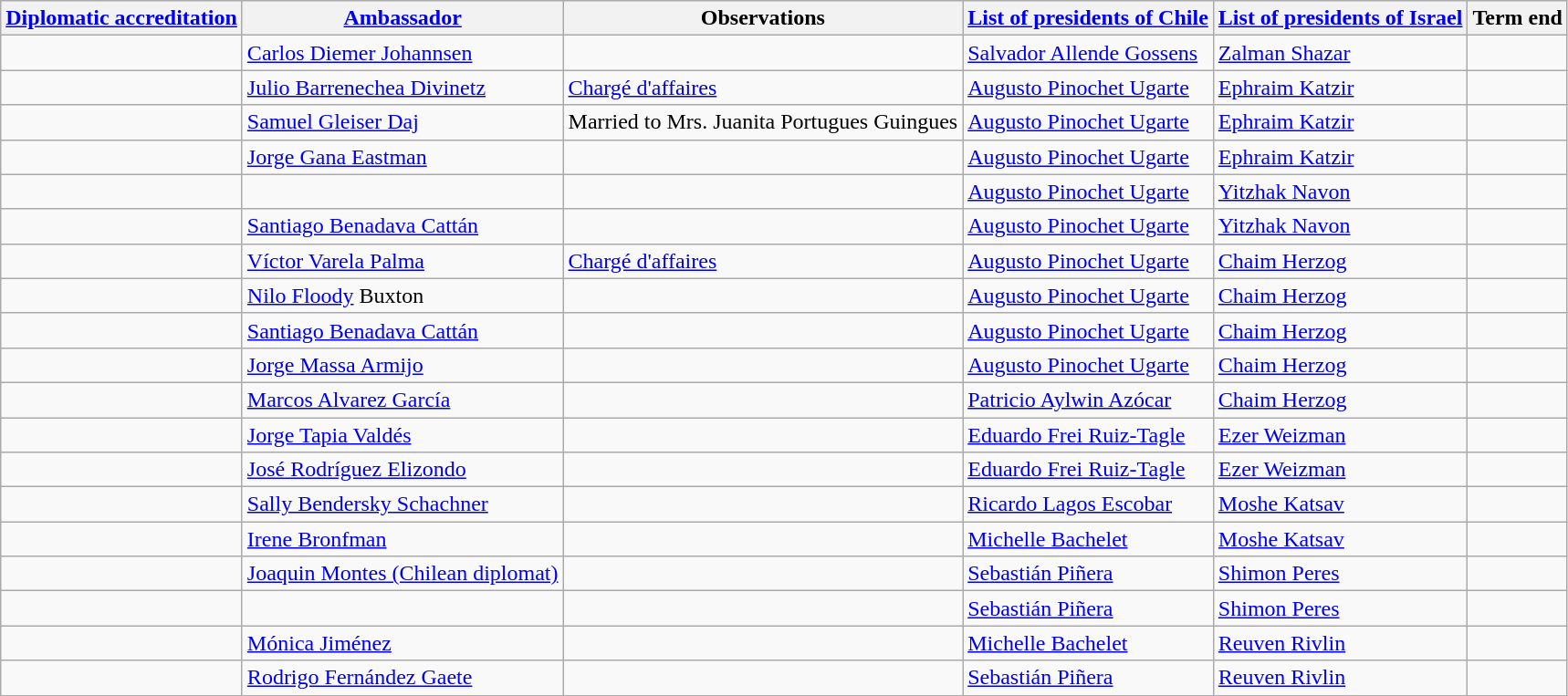<table class="wikitable sortable">
<tr>
<th><a href='#'>Diplomatic accreditation</a></th>
<th><a href='#'>Ambassador</a></th>
<th>Observations</th>
<th><a href='#'>List of presidents of Chile</a></th>
<th><a href='#'>List of presidents of Israel</a></th>
<th>Term end</th>
</tr>
<tr>
<td></td>
<td><a href='#'>Carlos Diemer Johannsen </a></td>
<td></td>
<td><a href='#'>Salvador Allende Gossens</a></td>
<td><a href='#'>Zalman Shazar </a></td>
<td></td>
</tr>
<tr>
<td></td>
<td><a href='#'>Julio Barrenechea Divinetz</a></td>
<td><a href='#'>Chargé d'affaires</a></td>
<td><a href='#'>Augusto Pinochet Ugarte </a></td>
<td><a href='#'>Ephraim Katzir </a></td>
<td></td>
</tr>
<tr>
<td></td>
<td><a href='#'>Samuel Gleiser Daj </a></td>
<td>Married to Mrs. Juanita Portugues Guingues</td>
<td><a href='#'>Augusto Pinochet Ugarte </a></td>
<td><a href='#'>Ephraim Katzir </a></td>
<td></td>
</tr>
<tr>
<td></td>
<td><a href='#'>Jorge Gana Eastman</a></td>
<td></td>
<td><a href='#'>Augusto Pinochet Ugarte </a></td>
<td><a href='#'>Ephraim Katzir </a></td>
<td></td>
</tr>
<tr>
<td></td>
<td></td>
<td></td>
<td><a href='#'>Augusto Pinochet Ugarte </a></td>
<td><a href='#'>Yitzhak Navon </a></td>
<td></td>
</tr>
<tr>
<td></td>
<td><a href='#'>Santiago Benadava Cattán </a></td>
<td></td>
<td><a href='#'>Augusto Pinochet Ugarte </a></td>
<td><a href='#'>Yitzhak Navon </a></td>
<td></td>
</tr>
<tr>
<td></td>
<td><a href='#'>Víctor Varela Palma</a></td>
<td><a href='#'>Chargé d'affaires</a></td>
<td><a href='#'>Augusto Pinochet Ugarte </a></td>
<td><a href='#'>Chaim Herzog </a></td>
<td></td>
</tr>
<tr>
<td></td>
<td><a href='#'>Nilo Floody</a> Buxton</td>
<td></td>
<td><a href='#'>Augusto Pinochet Ugarte </a></td>
<td><a href='#'>Chaim Herzog </a></td>
<td></td>
</tr>
<tr>
<td></td>
<td><a href='#'>Santiago Benadava Cattán </a></td>
<td></td>
<td><a href='#'>Augusto Pinochet Ugarte </a></td>
<td><a href='#'>Chaim Herzog </a></td>
<td></td>
</tr>
<tr>
<td></td>
<td><a href='#'>Jorge Massa Armijo</a></td>
<td></td>
<td><a href='#'>Augusto Pinochet Ugarte </a></td>
<td><a href='#'>Chaim Herzog </a></td>
<td></td>
</tr>
<tr>
<td></td>
<td><a href='#'>Marcos Alvarez García</a></td>
<td></td>
<td><a href='#'>Patricio Aylwin Azócar</a></td>
<td><a href='#'>Chaim Herzog </a></td>
<td></td>
</tr>
<tr>
<td></td>
<td><a href='#'>Jorge Tapia Valdés</a></td>
<td></td>
<td><a href='#'>Eduardo Frei Ruiz-Tagle</a></td>
<td><a href='#'>Ezer Weizman </a></td>
<td></td>
</tr>
<tr>
<td></td>
<td><a href='#'>José Rodríguez Elizondo</a></td>
<td></td>
<td><a href='#'>Eduardo Frei Ruiz-Tagle</a></td>
<td><a href='#'>Ezer Weizman </a></td>
<td></td>
</tr>
<tr>
<td></td>
<td><a href='#'>Sally Bendersky Schachner</a></td>
<td></td>
<td><a href='#'>Ricardo Lagos Escobar</a></td>
<td><a href='#'>Moshe Katsav</a></td>
<td></td>
</tr>
<tr>
<td></td>
<td><a href='#'>Irene Bronfman</a></td>
<td></td>
<td><a href='#'>Michelle Bachelet</a></td>
<td><a href='#'>Moshe Katsav</a></td>
<td></td>
</tr>
<tr>
<td></td>
<td><a href='#'>Joaquin Montes (Chilean diplomat)</a></td>
<td></td>
<td><a href='#'>Sebastián Piñera</a></td>
<td><a href='#'>Shimon Peres </a></td>
<td></td>
</tr>
<tr>
<td></td>
<td></td>
<td></td>
<td><a href='#'>Sebastián Piñera</a></td>
<td><a href='#'>Shimon Peres </a></td>
<td></td>
</tr>
<tr>
<td></td>
<td><a href='#'>Mónica Jiménez</a></td>
<td></td>
<td><a href='#'>Michelle Bachelet</a></td>
<td><a href='#'>Reuven Rivlin</a></td>
<td></td>
</tr>
<tr>
<td></td>
<td><a href='#'>Rodrigo Fernández Gaete</a></td>
<td></td>
<td><a href='#'>Sebastián Piñera</a></td>
<td><a href='#'>Reuven Rivlin</a></td>
<td></td>
</tr>
</table>
